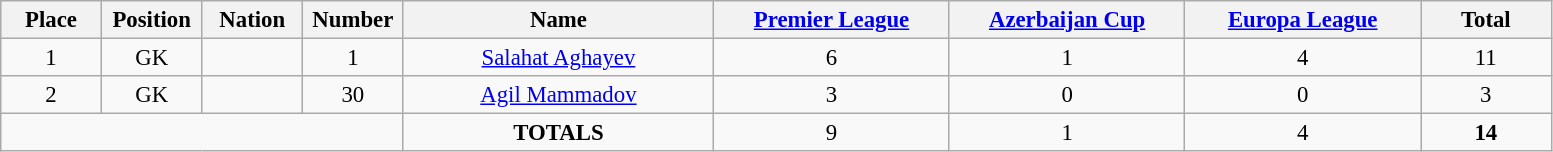<table class="wikitable" style="font-size: 95%; text-align: center;">
<tr>
<th width=60>Place</th>
<th width=60>Position</th>
<th width=60>Nation</th>
<th width=60>Number</th>
<th width=200>Name</th>
<th width=150><a href='#'>Premier League</a></th>
<th width=150><a href='#'>Azerbaijan Cup</a></th>
<th width=150><a href='#'>Europa League</a></th>
<th width=80>Total</th>
</tr>
<tr>
<td>1</td>
<td>GK</td>
<td></td>
<td>1</td>
<td><a href='#'>Salahat Aghayev</a></td>
<td>6</td>
<td>1</td>
<td>4</td>
<td>11</td>
</tr>
<tr>
<td>2</td>
<td>GK</td>
<td></td>
<td>30</td>
<td><a href='#'>Agil Mammadov</a></td>
<td>3</td>
<td>0</td>
<td>0</td>
<td>3</td>
</tr>
<tr>
<td colspan="4"></td>
<td><strong>TOTALS</strong></td>
<td>9</td>
<td>1</td>
<td>4</td>
<td><strong>14</strong></td>
</tr>
</table>
